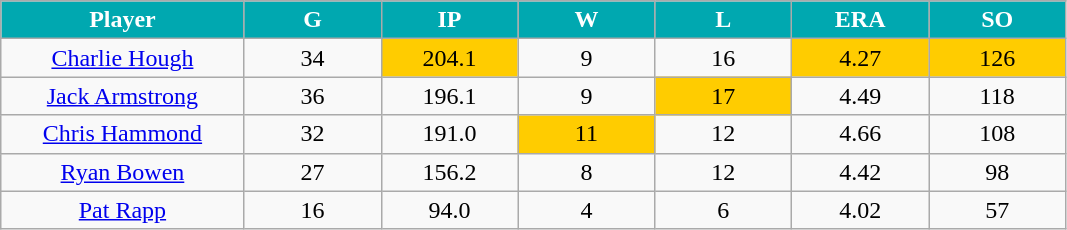<table class="wikitable sortable">
<tr>
<th style=" background:#00a8b0; color:white;" width="16%">Player</th>
<th style=" background:#00a8b0; color:white;" width="9%">G</th>
<th style=" background:#00a8b0; color:white" width="9%">IP</th>
<th style=" background:#00a8b0; color:white;" width="9%">W</th>
<th style=" background:#00a8b0; color:white;" width="9%">L</th>
<th style=" background:#00a8b0; color:white;" width="9%">ERA</th>
<th style=" background:#00a8b0; color:white;" width="9%">SO</th>
</tr>
<tr align="center">
<td><a href='#'>Charlie Hough</a></td>
<td>34</td>
<td bgcolor="#FFCC00">204.1</td>
<td>9</td>
<td>16</td>
<td bgcolor="#FFCC00">4.27</td>
<td bgcolor="#FFCC00">126</td>
</tr>
<tr align="center">
<td><a href='#'>Jack Armstrong</a></td>
<td>36</td>
<td>196.1</td>
<td>9</td>
<td bgcolor="#FFCC00">17</td>
<td>4.49</td>
<td>118</td>
</tr>
<tr align=center>
<td><a href='#'>Chris Hammond</a></td>
<td>32</td>
<td>191.0</td>
<td bgcolor="#FFCC00">11</td>
<td>12</td>
<td>4.66</td>
<td>108</td>
</tr>
<tr align="center">
<td><a href='#'>Ryan Bowen</a></td>
<td>27</td>
<td>156.2</td>
<td>8</td>
<td>12</td>
<td>4.42</td>
<td>98</td>
</tr>
<tr align="center">
<td><a href='#'>Pat Rapp</a></td>
<td>16</td>
<td>94.0</td>
<td>4</td>
<td>6</td>
<td>4.02</td>
<td>57</td>
</tr>
</table>
